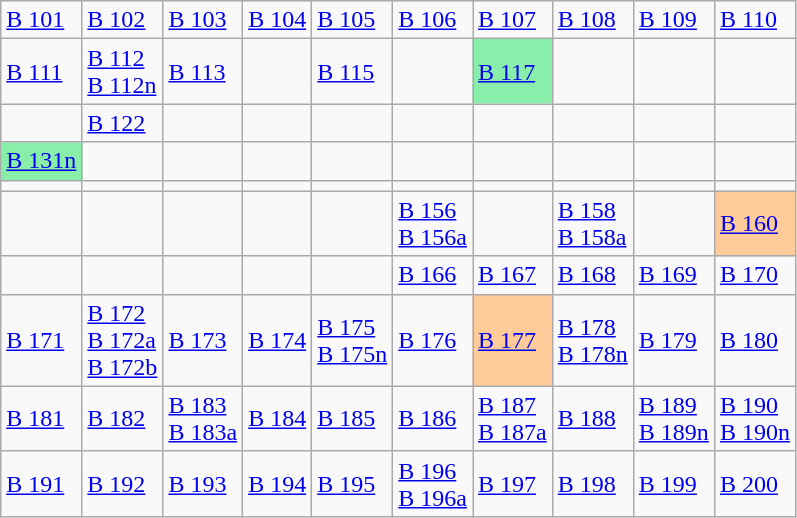<table class="wikitable">
<tr>
<td><a href='#'>B 101</a></td>
<td><a href='#'>B 102</a></td>
<td><a href='#'>B 103</a></td>
<td><a href='#'>B 104</a></td>
<td><a href='#'>B 105</a></td>
<td><a href='#'>B 106</a></td>
<td><a href='#'>B 107</a></td>
<td><a href='#'>B 108</a></td>
<td><a href='#'>B 109</a></td>
<td><a href='#'>B 110</a></td>
</tr>
<tr>
<td><a href='#'>B 111</a></td>
<td><a href='#'>B 112</a><br><span><a href='#'>B 112n</a></span></td>
<td><a href='#'>B 113</a></td>
<td></td>
<td><a href='#'>B 115</a></td>
<td></td>
<td style="background: #88EEAA;"><a href='#'>B 117</a></td>
<td></td>
<td></td>
<td></td>
</tr>
<tr>
<td></td>
<td><a href='#'>B 122</a></td>
<td></td>
<td></td>
<td></td>
<td></td>
<td></td>
<td></td>
<td></td>
<td></td>
</tr>
<tr>
<td style="background: #88EEAA;"><a href='#'>B 131n</a></td>
<td></td>
<td></td>
<td></td>
<td></td>
<td></td>
<td></td>
<td></td>
<td></td>
<td></td>
</tr>
<tr>
<td></td>
<td></td>
<td></td>
<td></td>
<td></td>
<td></td>
<td></td>
<td></td>
<td></td>
<td></td>
</tr>
<tr>
<td></td>
<td></td>
<td></td>
<td></td>
<td></td>
<td><a href='#'>B 156</a><br><span><a href='#'>B 156a</a></span></td>
<td></td>
<td><a href='#'>B 158</a><br><span><a href='#'>B 158a</a></span></td>
<td></td>
<td style="background: #FFCC99;"><a href='#'>B 160</a></td>
</tr>
<tr>
<td></td>
<td></td>
<td></td>
<td></td>
<td></td>
<td><a href='#'>B 166</a></td>
<td><a href='#'>B 167</a></td>
<td><a href='#'>B 168</a></td>
<td><a href='#'>B 169</a></td>
<td><a href='#'>B 170</a></td>
</tr>
<tr>
<td><a href='#'>B 171</a></td>
<td><a href='#'>B 172</a><br><span><a href='#'>B 172a</a></span><br><span><a href='#'>B 172b</a></span></td>
<td><a href='#'>B 173</a></td>
<td><a href='#'>B 174</a></td>
<td><a href='#'>B 175</a><br> <a href='#'>B 175n</a></td>
<td><a href='#'>B 176</a></td>
<td style="background: #FFCC99;"><a href='#'>B 177</a></td>
<td><a href='#'>B 178</a><br><span><a href='#'>B 178n</a></span></td>
<td><a href='#'>B 179</a></td>
<td><a href='#'>B 180</a></td>
</tr>
<tr>
<td><a href='#'>B 181</a></td>
<td><a href='#'>B 182</a></td>
<td><a href='#'>B 183</a><br><a href='#'>B 183a</a></td>
<td><a href='#'>B 184</a></td>
<td><a href='#'>B 185</a></td>
<td><a href='#'>B 186</a></td>
<td><a href='#'>B 187</a><br><a href='#'>B 187a</a></td>
<td><a href='#'>B 188</a></td>
<td><a href='#'>B 189</a><br><a href='#'>B 189n</a></td>
<td><a href='#'>B 190</a><br><span><a href='#'>B 190n</a></span></td>
</tr>
<tr>
<td><a href='#'>B 191</a></td>
<td><a href='#'>B 192</a></td>
<td><a href='#'>B 193</a></td>
<td><a href='#'>B 194</a></td>
<td><a href='#'>B 195</a></td>
<td><a href='#'>B 196</a><br><span><a href='#'>B 196a</a></span></td>
<td><a href='#'>B 197</a></td>
<td><a href='#'>B 198</a></td>
<td><a href='#'>B 199</a></td>
<td><a href='#'>B 200</a></td>
</tr>
</table>
